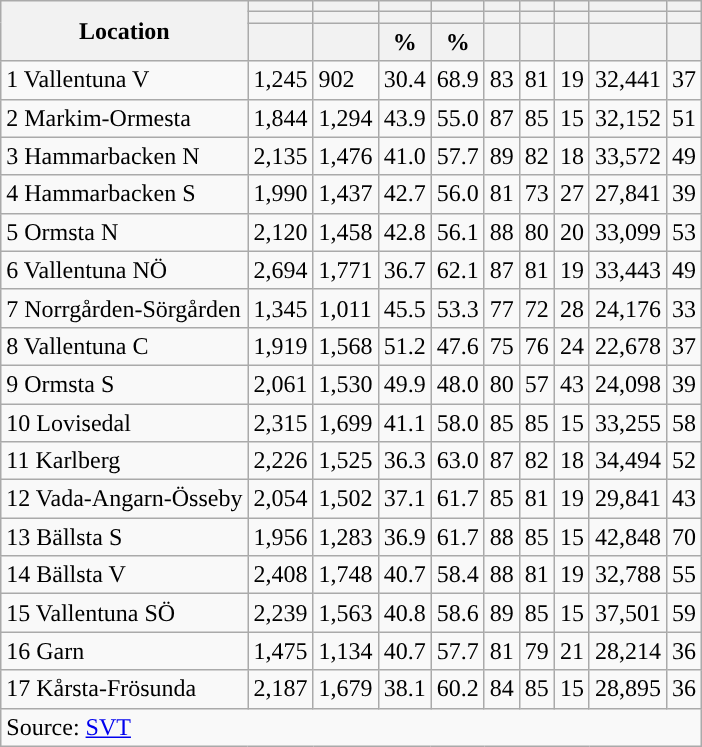<table role="presentation" class="wikitable sortable mw-collapsible">
<tr>
<th rowspan="3">Location</th>
<th></th>
<th></th>
<th></th>
<th></th>
<th></th>
<th></th>
<th></th>
<th></th>
<th></th>
</tr>
<tr>
<th></th>
<th></th>
<th style="background:"></th>
<th style="background:"></th>
<th></th>
<th></th>
<th></th>
<th></th>
<th></th>
</tr>
<tr>
<th data-sort-type="number"></th>
<th data-sort-type="number"></th>
<th data-sort-type="number">%</th>
<th data-sort-type="number">%</th>
<th data-sort-type="number"></th>
<th data-sort-type="number"></th>
<th data-sort-type="number"></th>
<th data-sort-type="number"></th>
<th data-sort-type="number"></th>
</tr>
<tr>
<td align="left">1 Vallentuna V</td>
<td>1,245</td>
<td>902</td>
<td>30.4</td>
<td>68.9</td>
<td>83</td>
<td>81</td>
<td>19</td>
<td>32,441</td>
<td>37</td>
</tr>
<tr>
<td align="left">2 Markim-Ormesta</td>
<td>1,844</td>
<td>1,294</td>
<td>43.9</td>
<td>55.0</td>
<td>87</td>
<td>85</td>
<td>15</td>
<td>32,152</td>
<td>51</td>
</tr>
<tr>
<td align="left">3 Hammarbacken N</td>
<td>2,135</td>
<td>1,476</td>
<td>41.0</td>
<td>57.7</td>
<td>89</td>
<td>82</td>
<td>18</td>
<td>33,572</td>
<td>49</td>
</tr>
<tr>
<td align="left">4 Hammarbacken S</td>
<td>1,990</td>
<td>1,437</td>
<td>42.7</td>
<td>56.0</td>
<td>81</td>
<td>73</td>
<td>27</td>
<td>27,841</td>
<td>39</td>
</tr>
<tr>
<td align="left">5 Ormsta N</td>
<td>2,120</td>
<td>1,458</td>
<td>42.8</td>
<td>56.1</td>
<td>88</td>
<td>80</td>
<td>20</td>
<td>33,099</td>
<td>53</td>
</tr>
<tr>
<td align="left">6 Vallentuna NÖ</td>
<td>2,694</td>
<td>1,771</td>
<td>36.7</td>
<td>62.1</td>
<td>87</td>
<td>81</td>
<td>19</td>
<td>33,443</td>
<td>49</td>
</tr>
<tr>
<td align="left">7 Norrgården-Sörgården</td>
<td>1,345</td>
<td>1,011</td>
<td>45.5</td>
<td>53.3</td>
<td>77</td>
<td>72</td>
<td>28</td>
<td>24,176</td>
<td>33</td>
</tr>
<tr>
<td align="left">8 Vallentuna C</td>
<td>1,919</td>
<td>1,568</td>
<td>51.2</td>
<td>47.6</td>
<td>75</td>
<td>76</td>
<td>24</td>
<td>22,678</td>
<td>37</td>
</tr>
<tr>
<td align="left">9 Ormsta S</td>
<td>2,061</td>
<td>1,530</td>
<td>49.9</td>
<td>48.0</td>
<td>80</td>
<td>57</td>
<td>43</td>
<td>24,098</td>
<td>39</td>
</tr>
<tr>
<td align="left">10 Lovisedal</td>
<td>2,315</td>
<td>1,699</td>
<td>41.1</td>
<td>58.0</td>
<td>85</td>
<td>85</td>
<td>15</td>
<td>33,255</td>
<td>58</td>
</tr>
<tr>
<td align="left">11 Karlberg</td>
<td>2,226</td>
<td>1,525</td>
<td>36.3</td>
<td>63.0</td>
<td>87</td>
<td>82</td>
<td>18</td>
<td>34,494</td>
<td>52</td>
</tr>
<tr>
<td align="left">12 Vada-Angarn-Össeby</td>
<td>2,054</td>
<td>1,502</td>
<td>37.1</td>
<td>61.7</td>
<td>85</td>
<td>81</td>
<td>19</td>
<td>29,841</td>
<td>43</td>
</tr>
<tr>
<td align="left">13 Bällsta S</td>
<td>1,956</td>
<td>1,283</td>
<td>36.9</td>
<td>61.7</td>
<td>88</td>
<td>85</td>
<td>15</td>
<td>42,848</td>
<td>70</td>
</tr>
<tr>
<td align="left">14 Bällsta V</td>
<td>2,408</td>
<td>1,748</td>
<td>40.7</td>
<td>58.4</td>
<td>88</td>
<td>81</td>
<td>19</td>
<td>32,788</td>
<td>55</td>
</tr>
<tr>
<td align="left">15 Vallentuna SÖ</td>
<td>2,239</td>
<td>1,563</td>
<td>40.8</td>
<td>58.6</td>
<td>89</td>
<td>85</td>
<td>15</td>
<td>37,501</td>
<td>59</td>
</tr>
<tr>
<td align="left">16 Garn</td>
<td>1,475</td>
<td>1,134</td>
<td>40.7</td>
<td>57.7</td>
<td>81</td>
<td>79</td>
<td>21</td>
<td>28,214</td>
<td>36</td>
</tr>
<tr>
<td align="left">17 Kårsta-Frösunda</td>
<td>2,187</td>
<td>1,679</td>
<td>38.1</td>
<td>60.2</td>
<td>84</td>
<td>85</td>
<td>15</td>
<td>28,895</td>
<td>36</td>
</tr>
<tr>
<td colspan="10" align="left">Source: <a href='#'>SVT</a></td>
</tr>
</table>
